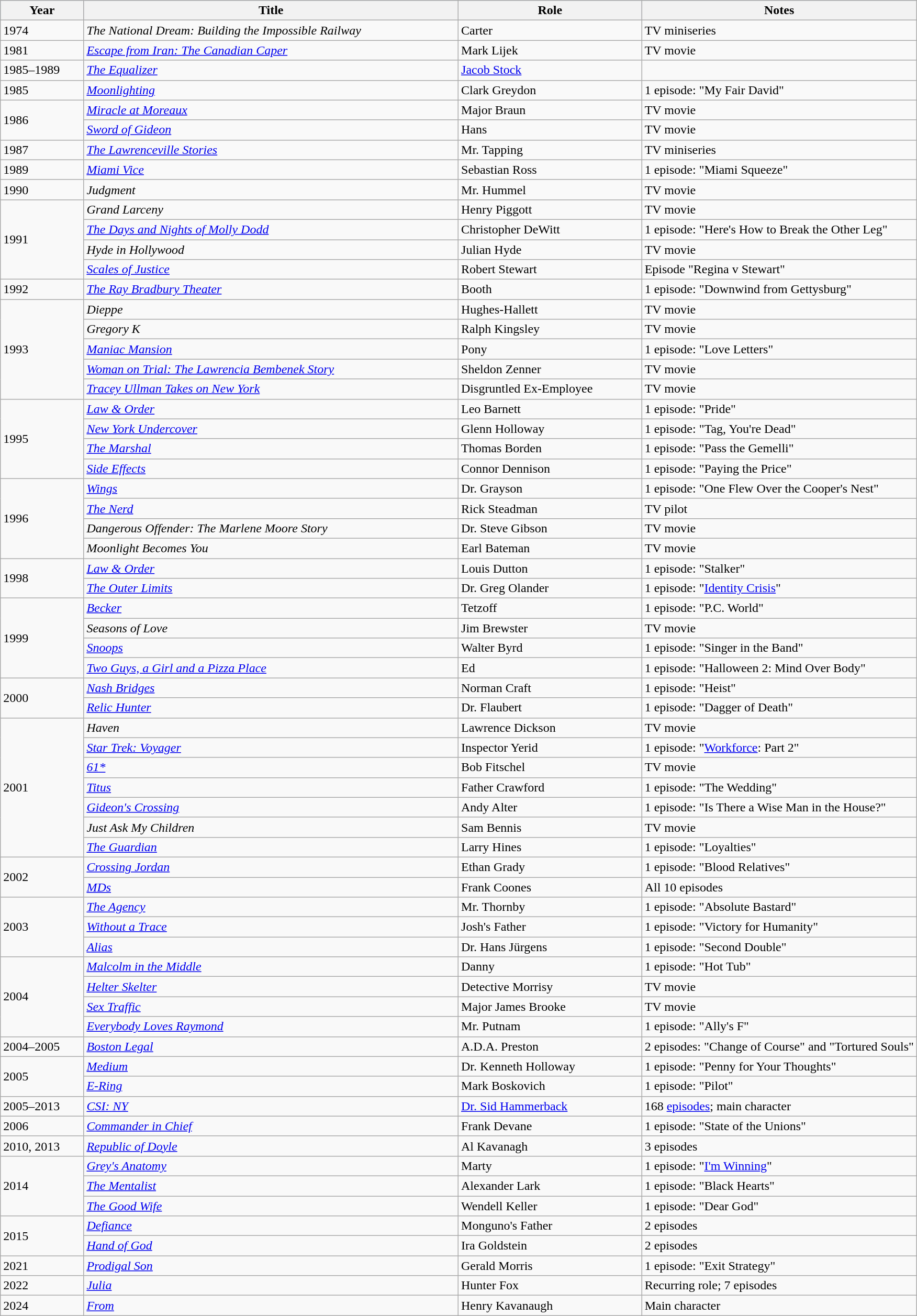<table class="wikitable sortable">
<tr style="background:#B0C4DE;">
<th>Year</th>
<th>Title</th>
<th>Role</th>
<th width="30%" class="unsortable">Notes</th>
</tr>
<tr>
<td>1974</td>
<td data-sort-value="National Dream: Building the Impossible Railway, The"><em>The National Dream: Building the Impossible Railway</em></td>
<td>Carter</td>
<td>TV miniseries</td>
</tr>
<tr>
<td>1981</td>
<td><em><a href='#'>Escape from Iran: The Canadian Caper</a></em></td>
<td>Mark Lijek</td>
<td>TV movie</td>
</tr>
<tr>
<td>1985–1989</td>
<td data-sort-value="Equalizer, The"><em><a href='#'>The Equalizer</a></em></td>
<td><a href='#'>Jacob Stock</a></td>
<td></td>
</tr>
<tr>
<td>1985</td>
<td><em><a href='#'>Moonlighting</a></em></td>
<td>Clark Greydon</td>
<td>1 episode: "My Fair David"</td>
</tr>
<tr>
<td rowspan="2">1986</td>
<td><em><a href='#'>Miracle at Moreaux</a></em></td>
<td>Major Braun</td>
<td>TV movie</td>
</tr>
<tr>
<td><em><a href='#'>Sword of Gideon</a></em></td>
<td>Hans</td>
<td>TV movie</td>
</tr>
<tr>
<td>1987</td>
<td data-sort-value="Lawrenceville Stories, The"><em><a href='#'>The Lawrenceville Stories</a></em></td>
<td>Mr. Tapping</td>
<td>TV miniseries</td>
</tr>
<tr>
<td>1989</td>
<td><em><a href='#'>Miami Vice</a></em></td>
<td>Sebastian Ross</td>
<td>1 episode: "Miami Squeeze"</td>
</tr>
<tr>
<td>1990</td>
<td><em>Judgment</em></td>
<td>Mr. Hummel</td>
<td>TV movie</td>
</tr>
<tr>
<td rowspan="4">1991</td>
<td><em>Grand Larceny</em></td>
<td>Henry Piggott</td>
<td>TV movie</td>
</tr>
<tr>
<td data-sort-value="Days and Nights of Molly Dodd, The"><em><a href='#'>The Days and Nights of Molly Dodd</a></em></td>
<td>Christopher DeWitt</td>
<td>1 episode: "Here's How to Break the Other Leg"</td>
</tr>
<tr>
<td><em>Hyde in Hollywood</em></td>
<td>Julian Hyde</td>
<td>TV movie</td>
</tr>
<tr>
<td><em><a href='#'>Scales of Justice</a></em></td>
<td>Robert Stewart</td>
<td>Episode "Regina v Stewart"</td>
</tr>
<tr>
<td>1992</td>
<td data-sort-value="Ray Bradbury Theater, The"><em><a href='#'>The Ray Bradbury Theater</a></em></td>
<td>Booth</td>
<td>1 episode: "Downwind from Gettysburg"</td>
</tr>
<tr>
<td rowspan="5">1993</td>
<td><em>Dieppe</em></td>
<td>Hughes-Hallett</td>
<td>TV movie</td>
</tr>
<tr>
<td><em>Gregory K</em></td>
<td>Ralph Kingsley</td>
<td>TV movie</td>
</tr>
<tr>
<td><em><a href='#'>Maniac Mansion</a></em></td>
<td>Pony</td>
<td>1 episode: "Love Letters"</td>
</tr>
<tr>
<td><em><a href='#'>Woman on Trial: The Lawrencia Bembenek Story</a></em></td>
<td>Sheldon Zenner</td>
<td>TV movie</td>
</tr>
<tr>
<td><em><a href='#'>Tracey Ullman Takes on New York</a></em></td>
<td>Disgruntled Ex-Employee</td>
<td>TV movie</td>
</tr>
<tr>
<td rowspan="4">1995</td>
<td><em><a href='#'>Law & Order</a></em></td>
<td>Leo Barnett</td>
<td>1 episode: "Pride"</td>
</tr>
<tr>
<td><em><a href='#'>New York Undercover</a></em></td>
<td>Glenn Holloway</td>
<td>1 episode: "Tag, You're Dead"</td>
</tr>
<tr>
<td data-sort-value="Marshal, The"><em><a href='#'>The Marshal</a></em></td>
<td>Thomas Borden</td>
<td>1 episode: "Pass the Gemelli"</td>
</tr>
<tr>
<td><em><a href='#'>Side Effects</a></em></td>
<td>Connor Dennison</td>
<td>1 episode: "Paying the Price"</td>
</tr>
<tr>
<td rowspan="4">1996</td>
<td><em><a href='#'>Wings</a></em></td>
<td>Dr. Grayson</td>
<td>1 episode: "One Flew Over the Cooper's Nest"</td>
</tr>
<tr>
<td data-sort-value="Nerd, The"><em><a href='#'>The Nerd</a></em></td>
<td>Rick Steadman</td>
<td>TV pilot</td>
</tr>
<tr>
<td><em>Dangerous Offender: The Marlene Moore Story</em></td>
<td>Dr. Steve Gibson</td>
<td>TV movie</td>
</tr>
<tr>
<td><em>Moonlight Becomes You</em></td>
<td>Earl Bateman</td>
<td>TV movie</td>
</tr>
<tr>
<td rowspan="2">1998</td>
<td><em><a href='#'>Law & Order</a></em></td>
<td>Louis Dutton</td>
<td>1 episode: "Stalker"</td>
</tr>
<tr>
<td data-sort-value="Outer Limits, The"><em><a href='#'>The Outer Limits</a></em></td>
<td>Dr. Greg Olander</td>
<td>1 episode: "<a href='#'>Identity Crisis</a>"</td>
</tr>
<tr>
<td rowspan="4">1999</td>
<td><em><a href='#'>Becker</a></em></td>
<td>Tetzoff</td>
<td>1 episode: "P.C. World"</td>
</tr>
<tr>
<td><em>Seasons of Love</em></td>
<td>Jim Brewster</td>
<td>TV movie</td>
</tr>
<tr>
<td><em><a href='#'>Snoops</a></em></td>
<td>Walter Byrd</td>
<td>1 episode: "Singer in the Band"</td>
</tr>
<tr>
<td><em><a href='#'>Two Guys, a Girl and a Pizza Place</a></em></td>
<td>Ed</td>
<td>1 episode: "Halloween 2: Mind Over Body"</td>
</tr>
<tr>
<td rowspan="2">2000</td>
<td><em><a href='#'>Nash Bridges</a></em></td>
<td>Norman Craft</td>
<td>1 episode: "Heist"</td>
</tr>
<tr>
<td><em><a href='#'>Relic Hunter</a></em></td>
<td>Dr. Flaubert</td>
<td>1 episode: "Dagger of Death"</td>
</tr>
<tr>
<td rowspan="7">2001</td>
<td><em>Haven</em></td>
<td>Lawrence Dickson</td>
<td>TV movie</td>
</tr>
<tr>
<td><em><a href='#'>Star Trek: Voyager</a></em></td>
<td>Inspector Yerid</td>
<td>1 episode: "<a href='#'>Workforce</a>: Part 2"</td>
</tr>
<tr>
<td><em><a href='#'>61*</a></em></td>
<td>Bob Fitschel</td>
<td>TV movie</td>
</tr>
<tr>
<td><em><a href='#'>Titus</a></em></td>
<td>Father Crawford</td>
<td>1 episode: "The Wedding"</td>
</tr>
<tr>
<td><em><a href='#'>Gideon's Crossing</a></em></td>
<td>Andy Alter</td>
<td>1 episode: "Is There a Wise Man in the House?"</td>
</tr>
<tr>
<td><em>Just Ask My Children</em></td>
<td>Sam Bennis</td>
<td>TV movie</td>
</tr>
<tr>
<td data-sort-value="Guardian, The"><em><a href='#'>The Guardian</a></em></td>
<td>Larry Hines</td>
<td>1 episode: "Loyalties"</td>
</tr>
<tr>
<td rowspan="2">2002</td>
<td><em><a href='#'>Crossing Jordan</a></em></td>
<td>Ethan Grady</td>
<td>1 episode: "Blood Relatives"</td>
</tr>
<tr>
<td><em><a href='#'>MDs</a></em></td>
<td>Frank Coones</td>
<td>All 10 episodes</td>
</tr>
<tr>
<td rowspan="3">2003</td>
<td data-sort-value="Agency, The"><em><a href='#'>The Agency</a></em></td>
<td>Mr. Thornby</td>
<td>1 episode: "Absolute Bastard"</td>
</tr>
<tr>
<td><em><a href='#'>Without a Trace</a></em></td>
<td>Josh's Father</td>
<td>1 episode: "Victory for Humanity"</td>
</tr>
<tr>
<td><em><a href='#'>Alias</a></em></td>
<td>Dr. Hans Jürgens</td>
<td>1 episode: "Second Double"</td>
</tr>
<tr>
<td rowspan="4">2004</td>
<td><em><a href='#'>Malcolm in the Middle</a></em></td>
<td>Danny</td>
<td>1 episode: "Hot Tub"</td>
</tr>
<tr>
<td><em><a href='#'>Helter Skelter</a></em></td>
<td>Detective Morrisy</td>
<td>TV movie</td>
</tr>
<tr>
<td><em><a href='#'>Sex Traffic</a></em></td>
<td>Major James Brooke</td>
<td>TV movie</td>
</tr>
<tr>
<td><em><a href='#'>Everybody Loves Raymond</a></em></td>
<td>Mr. Putnam</td>
<td>1 episode: "Ally's F"</td>
</tr>
<tr>
<td>2004–2005</td>
<td><em><a href='#'>Boston Legal</a></em></td>
<td>A.D.A. Preston</td>
<td>2 episodes: "Change of Course" and "Tortured Souls"</td>
</tr>
<tr>
<td rowspan="2">2005</td>
<td><em><a href='#'>Medium</a></em></td>
<td>Dr. Kenneth Holloway</td>
<td>1 episode: "Penny for Your Thoughts"</td>
</tr>
<tr>
<td><em><a href='#'>E-Ring</a></em></td>
<td>Mark Boskovich</td>
<td>1 episode: "Pilot"</td>
</tr>
<tr>
<td>2005–2013</td>
<td><em><a href='#'>CSI: NY</a></em></td>
<td><a href='#'>Dr. Sid Hammerback</a></td>
<td>168 <a href='#'>episodes</a>; main character</td>
</tr>
<tr>
<td>2006</td>
<td><em><a href='#'>Commander in Chief</a></em></td>
<td>Frank Devane</td>
<td>1 episode: "State of the Unions"</td>
</tr>
<tr>
<td>2010, 2013</td>
<td><em><a href='#'>Republic of Doyle</a></em></td>
<td>Al Kavanagh</td>
<td>3 episodes</td>
</tr>
<tr>
<td rowspan="3">2014</td>
<td><em><a href='#'>Grey's Anatomy</a></em></td>
<td>Marty</td>
<td>1 episode: "<a href='#'>I'm Winning</a>"</td>
</tr>
<tr>
<td data-sort-value="Mentalist, The"><em><a href='#'>The Mentalist</a></em></td>
<td>Alexander Lark</td>
<td>1 episode: "Black Hearts"</td>
</tr>
<tr>
<td data-sort-value="Good Wife, The"><em><a href='#'>The Good Wife</a></em></td>
<td>Wendell Keller</td>
<td>1 episode: "Dear God"</td>
</tr>
<tr>
<td rowspan="2">2015</td>
<td><em><a href='#'>Defiance</a></em></td>
<td>Monguno's Father</td>
<td>2 episodes</td>
</tr>
<tr>
<td><em><a href='#'>Hand of God</a></em></td>
<td>Ira Goldstein</td>
<td>2 episodes</td>
</tr>
<tr>
<td>2021</td>
<td><em><a href='#'>Prodigal Son</a></em></td>
<td>Gerald Morris</td>
<td>1 episode: "Exit Strategy"</td>
</tr>
<tr>
<td>2022</td>
<td><em><a href='#'>Julia</a></em></td>
<td>Hunter Fox</td>
<td>Recurring role; 7 episodes</td>
</tr>
<tr>
<td>2024</td>
<td><em><a href='#'>From</a></em></td>
<td>Henry Kavanaugh</td>
<td>Main character</td>
</tr>
</table>
